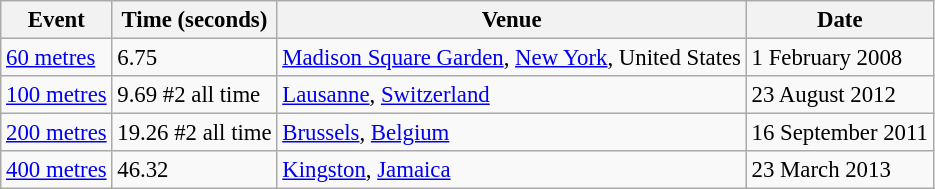<table class="wikitable" style="font-size: 95%;">
<tr>
<th>Event</th>
<th>Time (seconds)</th>
<th>Venue</th>
<th>Date</th>
</tr>
<tr>
<td><a href='#'>60 metres</a></td>
<td>6.75</td>
<td><a href='#'>Madison Square Garden</a>, <a href='#'>New York</a>, United States</td>
<td>1 February 2008</td>
</tr>
<tr>
<td><a href='#'>100 metres</a></td>
<td>9.69 #2 all time</td>
<td><a href='#'>Lausanne</a>, <a href='#'>Switzerland</a></td>
<td>23 August 2012</td>
</tr>
<tr>
<td><a href='#'>200 metres</a></td>
<td>19.26 #2 all time</td>
<td><a href='#'>Brussels</a>, <a href='#'>Belgium</a></td>
<td>16 September 2011</td>
</tr>
<tr>
<td><a href='#'>400 metres</a></td>
<td>46.32</td>
<td><a href='#'>Kingston</a>, <a href='#'>Jamaica</a></td>
<td>23 March 2013</td>
</tr>
</table>
